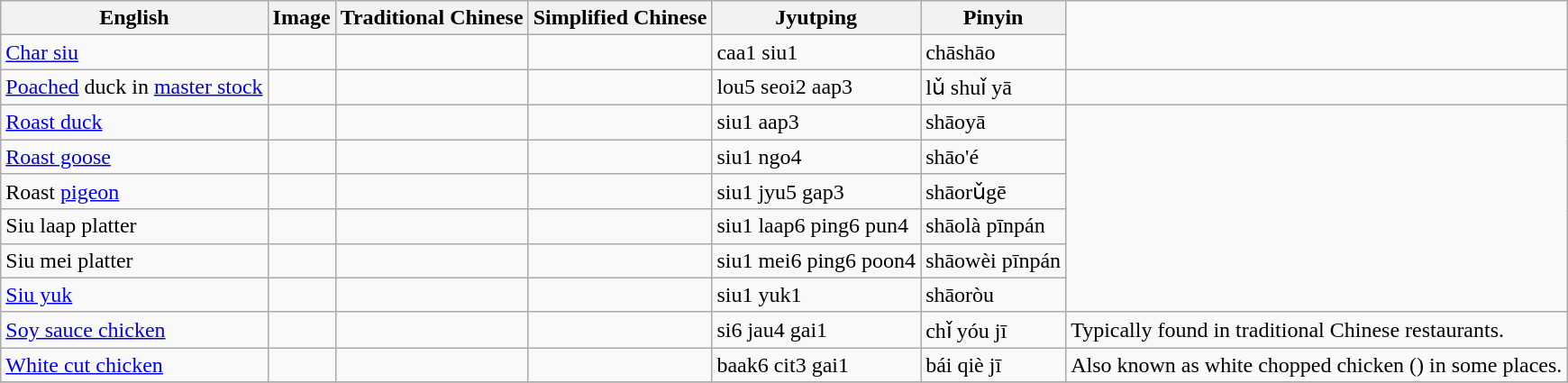<table class="wikitable">
<tr>
<th>English</th>
<th>Image</th>
<th>Traditional Chinese</th>
<th>Simplified Chinese</th>
<th>Jyutping</th>
<th>Pinyin</th>
</tr>
<tr>
<td><a href='#'>Char siu</a></td>
<td></td>
<td></td>
<td></td>
<td>caa1 siu1</td>
<td>chāshāo</td>
</tr>
<tr>
<td><a href='#'>Poached</a> duck in <a href='#'>master stock</a></td>
<td></td>
<td></td>
<td></td>
<td>lou5 seoi2 aap3</td>
<td>lǔ shuǐ yā</td>
<td></td>
</tr>
<tr>
<td><a href='#'>Roast duck</a></td>
<td></td>
<td></td>
<td></td>
<td>siu1 aap3</td>
<td>shāoyā</td>
</tr>
<tr>
<td><a href='#'>Roast goose</a></td>
<td></td>
<td></td>
<td></td>
<td>siu1 ngo4</td>
<td>shāo'é</td>
</tr>
<tr>
<td>Roast <a href='#'>pigeon</a></td>
<td></td>
<td></td>
<td></td>
<td>siu1 jyu5 gap3</td>
<td>shāorǔgē</td>
</tr>
<tr>
<td>Siu laap platter</td>
<td></td>
<td></td>
<td></td>
<td>siu1 laap6 ping6 pun4</td>
<td>shāolà pīnpán</td>
</tr>
<tr>
<td>Siu mei platter</td>
<td></td>
<td></td>
<td></td>
<td>siu1 mei6 ping6 poon4</td>
<td>shāowèi pīnpán</td>
</tr>
<tr>
<td><a href='#'>Siu yuk</a></td>
<td></td>
<td></td>
<td></td>
<td>siu1 yuk1</td>
<td>shāoròu</td>
</tr>
<tr>
<td><a href='#'>Soy sauce chicken</a></td>
<td></td>
<td></td>
<td></td>
<td>si6 jau4 gai1</td>
<td>chǐ yóu jī</td>
<td>Typically found in traditional Chinese restaurants.</td>
</tr>
<tr>
<td><a href='#'>White cut chicken</a></td>
<td></td>
<td></td>
<td></td>
<td>baak6 cit3 gai1</td>
<td>bái qiè jī</td>
<td>Also known as white chopped chicken () in some places.</td>
</tr>
<tr>
</tr>
</table>
